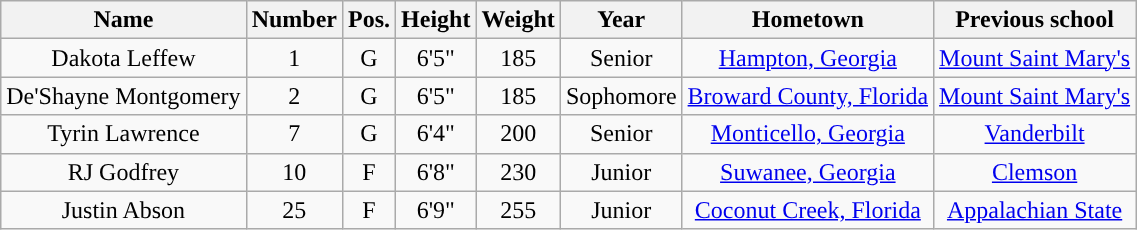<table class="wikitable sortable" style="text-align:center">
<tr align=center>
<th>Name</th>
<th>Number</th>
<th>Pos.</th>
<th>Height</th>
<th>Weight</th>
<th>Year</th>
<th>Hometown</th>
<th class="unsortable">Previous school</th>
</tr>
<tr>
<td>Dakota Leffew</td>
<td>1</td>
<td>G</td>
<td>6'5"</td>
<td>185</td>
<td>Senior</td>
<td><a href='#'>Hampton, Georgia</a></td>
<td><a href='#'>Mount Saint Mary's</a></td>
</tr>
<tr>
<td>De'Shayne Montgomery</td>
<td>2</td>
<td>G</td>
<td>6'5"</td>
<td>185</td>
<td>Sophomore</td>
<td><a href='#'>Broward County, Florida</a></td>
<td><a href='#'>Mount Saint Mary's</a></td>
</tr>
<tr>
<td>Tyrin Lawrence</td>
<td>7</td>
<td>G</td>
<td>6'4"</td>
<td>200</td>
<td>Senior</td>
<td><a href='#'>Monticello, Georgia</a></td>
<td><a href='#'>Vanderbilt</a></td>
</tr>
<tr>
<td>RJ Godfrey</td>
<td>10</td>
<td>F</td>
<td>6'8"</td>
<td>230</td>
<td>Junior</td>
<td><a href='#'>Suwanee, Georgia</a></td>
<td><a href='#'>Clemson</a></td>
</tr>
<tr>
<td>Justin Abson</td>
<td>25</td>
<td>F</td>
<td>6'9"</td>
<td>255</td>
<td>Junior</td>
<td><a href='#'>Coconut Creek, Florida</a></td>
<td><a href='#'>Appalachian State</a></td>
</tr>
</table>
